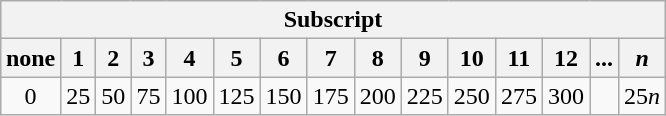<table class="wikitable" style="margin: 22px auto 10px auto; text-align: center;">
<tr>
<th colspan=15>Subscript</th>
</tr>
<tr>
<th>none</th>
<th>1</th>
<th>2</th>
<th>3</th>
<th>4</th>
<th>5</th>
<th>6</th>
<th>7</th>
<th>8</th>
<th>9</th>
<th>10</th>
<th>11</th>
<th>12</th>
<th>...</th>
<th><em>n</em></th>
</tr>
<tr>
<td>0</td>
<td>25</td>
<td>50</td>
<td>75</td>
<td>100</td>
<td>125</td>
<td>150</td>
<td>175</td>
<td>200</td>
<td>225</td>
<td>250</td>
<td>275</td>
<td>300</td>
<td></td>
<td>25<em>n</em></td>
</tr>
</table>
